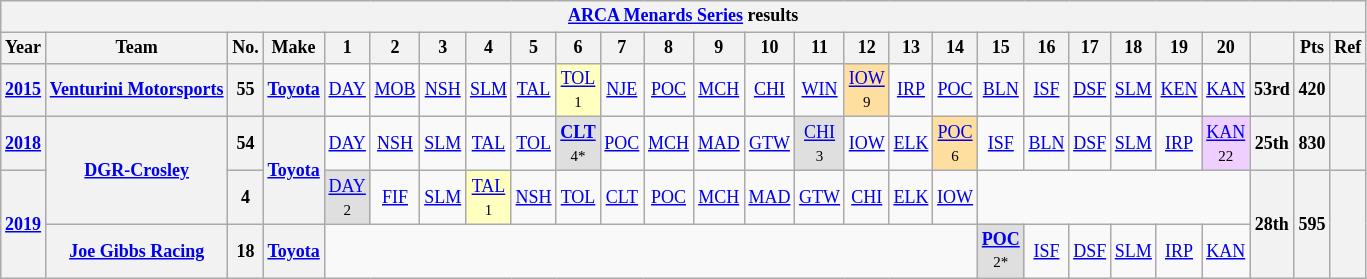<table class="wikitable" style="text-align:center; font-size:75%">
<tr>
<th colspan=27><a href='#'>ARCA Menards Series</a> results</th>
</tr>
<tr>
<th>Year</th>
<th>Team</th>
<th>No.</th>
<th>Make</th>
<th>1</th>
<th>2</th>
<th>3</th>
<th>4</th>
<th>5</th>
<th>6</th>
<th>7</th>
<th>8</th>
<th>9</th>
<th>10</th>
<th>11</th>
<th>12</th>
<th>13</th>
<th>14</th>
<th>15</th>
<th>16</th>
<th>17</th>
<th>18</th>
<th>19</th>
<th>20</th>
<th></th>
<th>Pts</th>
<th>Ref</th>
</tr>
<tr>
<th><a href='#'>2015</a></th>
<th><a href='#'>Venturini Motorsports</a></th>
<th>55</th>
<th><a href='#'>Toyota</a></th>
<td><a href='#'>DAY</a></td>
<td><a href='#'>MOB</a></td>
<td><a href='#'>NSH</a></td>
<td><a href='#'>SLM</a></td>
<td><a href='#'>TAL</a></td>
<td style="background:#FFFFBF;"><a href='#'>TOL</a><br><small>1</small></td>
<td><a href='#'>NJE</a></td>
<td><a href='#'>POC</a></td>
<td><a href='#'>MCH</a></td>
<td><a href='#'>CHI</a></td>
<td><a href='#'>WIN</a></td>
<td style="background:#FFDF9F;"><a href='#'>IOW</a><br><small>9</small></td>
<td><a href='#'>IRP</a></td>
<td><a href='#'>POC</a></td>
<td><a href='#'>BLN</a></td>
<td><a href='#'>ISF</a></td>
<td><a href='#'>DSF</a></td>
<td><a href='#'>SLM</a></td>
<td><a href='#'>KEN</a></td>
<td><a href='#'>KAN</a></td>
<th>53rd</th>
<th>420</th>
<th></th>
</tr>
<tr>
<th><a href='#'>2018</a></th>
<th rowspan=2><a href='#'>DGR-Crosley</a></th>
<th>54</th>
<th rowspan=2><a href='#'>Toyota</a></th>
<td><a href='#'>DAY</a></td>
<td><a href='#'>NSH</a></td>
<td><a href='#'>SLM</a></td>
<td><a href='#'>TAL</a></td>
<td><a href='#'>TOL</a></td>
<td style="background:#DFDFDF;"><strong><a href='#'>CLT</a></strong><br><small>4*</small></td>
<td><a href='#'>POC</a></td>
<td><a href='#'>MCH</a></td>
<td><a href='#'>MAD</a></td>
<td><a href='#'>GTW</a></td>
<td style="background:#DFDFDF;"><a href='#'>CHI</a><br><small>3</small></td>
<td><a href='#'>IOW</a></td>
<td><a href='#'>ELK</a></td>
<td style="background:#FFDF9F;"><a href='#'>POC</a><br><small>6</small></td>
<td><a href='#'>ISF</a></td>
<td><a href='#'>BLN</a></td>
<td><a href='#'>DSF</a></td>
<td><a href='#'>SLM</a></td>
<td><a href='#'>IRP</a></td>
<td style="background:#EFCFFF;"><a href='#'>KAN</a><br><small>22</small></td>
<th>25th</th>
<th>830</th>
<th></th>
</tr>
<tr>
<th rowspan=2><a href='#'>2019</a></th>
<th>4</th>
<td style="background:#DFDFDF;"><a href='#'>DAY</a><br><small>2</small></td>
<td><a href='#'>FIF</a></td>
<td><a href='#'>SLM</a></td>
<td style="background:#FFFFBF;"><a href='#'>TAL</a><br><small>1</small></td>
<td><a href='#'>NSH</a></td>
<td><a href='#'>TOL</a></td>
<td><a href='#'>CLT</a></td>
<td><a href='#'>POC</a></td>
<td><a href='#'>MCH</a></td>
<td><a href='#'>MAD</a></td>
<td><a href='#'>GTW</a></td>
<td><a href='#'>CHI</a></td>
<td><a href='#'>ELK</a></td>
<td><a href='#'>IOW</a></td>
<td colspan=6></td>
<th rowspan=2>28th</th>
<th rowspan=2>595</th>
<th rowspan=2></th>
</tr>
<tr>
<th><a href='#'>Joe Gibbs Racing</a></th>
<th>18</th>
<th><a href='#'>Toyota</a></th>
<td colspan=14></td>
<td style="background:#DFDFDF;"><strong><a href='#'>POC</a></strong><br><small>2*</small></td>
<td><a href='#'>ISF</a></td>
<td><a href='#'>DSF</a></td>
<td><a href='#'>SLM</a></td>
<td><a href='#'>IRP</a></td>
<td><a href='#'>KAN</a></td>
</tr>
</table>
